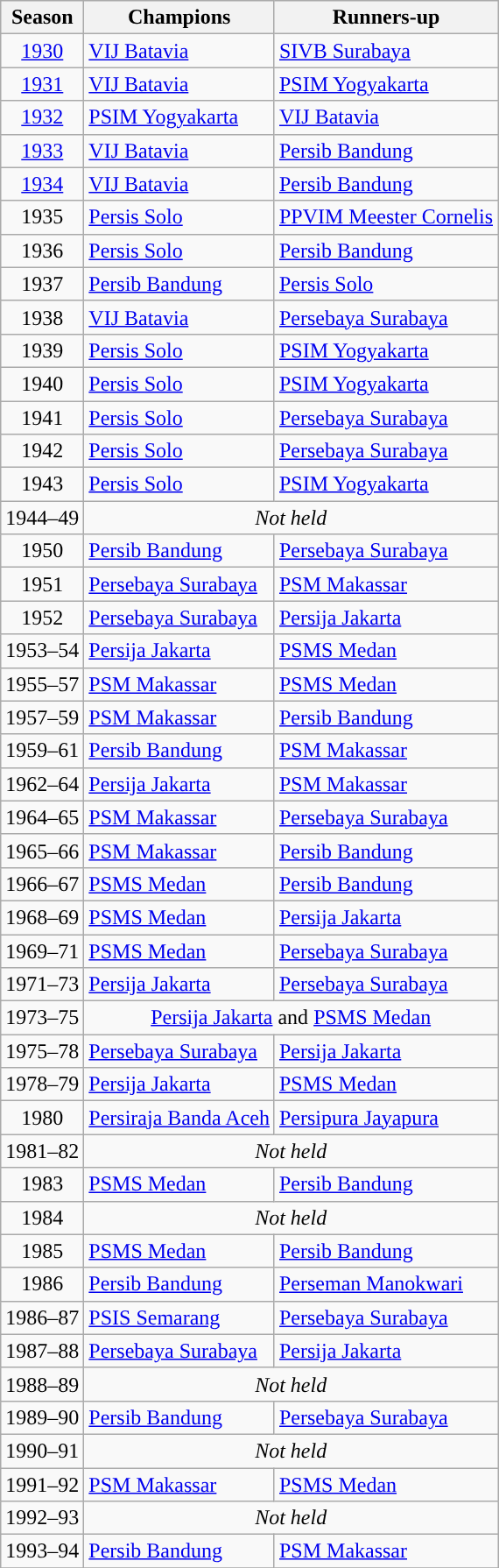<table class="wikitable sortable">
<tr>
<th scope=col>Season</th>
<th scope=col>Champions</th>
<th scope=col>Runners-up</th>
</tr>
<tr>
<td align=center><a href='#'>1930</a></td>
<td><a href='#'>VIJ Batavia</a></td>
<td><a href='#'>SIVB Surabaya</a></td>
</tr>
<tr>
<td align=center><a href='#'>1931</a></td>
<td><a href='#'>VIJ Batavia</a></td>
<td><a href='#'>PSIM Yogyakarta</a></td>
</tr>
<tr>
<td align=center><a href='#'>1932</a></td>
<td><a href='#'>PSIM Yogyakarta</a></td>
<td><a href='#'>VIJ Batavia</a></td>
</tr>
<tr>
<td align=center><a href='#'>1933</a></td>
<td><a href='#'>VIJ Batavia</a></td>
<td><a href='#'>Persib Bandung</a></td>
</tr>
<tr>
<td align=center><a href='#'>1934</a></td>
<td><a href='#'>VIJ Batavia</a></td>
<td><a href='#'>Persib Bandung</a></td>
</tr>
<tr>
<td align=center>1935</td>
<td><a href='#'>Persis Solo</a></td>
<td><a href='#'>PPVIM Meester Cornelis</a></td>
</tr>
<tr>
<td align=center>1936</td>
<td><a href='#'>Persis Solo</a></td>
<td><a href='#'>Persib Bandung</a></td>
</tr>
<tr>
<td align=center>1937</td>
<td><a href='#'>Persib Bandung</a></td>
<td><a href='#'>Persis Solo</a></td>
</tr>
<tr>
<td align=center>1938</td>
<td><a href='#'>VIJ Batavia</a></td>
<td><a href='#'>Persebaya Surabaya</a></td>
</tr>
<tr>
<td align=center>1939</td>
<td><a href='#'>Persis Solo</a></td>
<td><a href='#'>PSIM Yogyakarta</a></td>
</tr>
<tr>
<td align=center>1940</td>
<td><a href='#'>Persis Solo</a></td>
<td><a href='#'>PSIM Yogyakarta</a></td>
</tr>
<tr>
<td align=center>1941</td>
<td><a href='#'>Persis Solo</a></td>
<td><a href='#'>Persebaya Surabaya</a></td>
</tr>
<tr>
<td align=center>1942</td>
<td><a href='#'>Persis Solo</a></td>
<td><a href='#'>Persebaya Surabaya</a></td>
</tr>
<tr>
<td align=center>1943</td>
<td><a href='#'>Persis Solo</a></td>
<td><a href='#'>PSIM Yogyakarta</a></td>
</tr>
<tr>
<td align=center>1944–49</td>
<td colspan="2" style="text-align:center"><em>Not held</em></td>
</tr>
<tr>
<td align=center>1950</td>
<td><a href='#'>Persib Bandung</a></td>
<td><a href='#'>Persebaya Surabaya</a></td>
</tr>
<tr>
<td align=center>1951</td>
<td><a href='#'>Persebaya Surabaya</a></td>
<td><a href='#'>PSM Makassar</a></td>
</tr>
<tr>
<td align=center>1952</td>
<td><a href='#'>Persebaya Surabaya</a></td>
<td><a href='#'>Persija Jakarta</a></td>
</tr>
<tr>
<td align=center>1953–54</td>
<td><a href='#'>Persija Jakarta</a></td>
<td><a href='#'>PSMS Medan</a></td>
</tr>
<tr>
<td align=center>1955–57</td>
<td><a href='#'>PSM Makassar</a></td>
<td><a href='#'>PSMS Medan</a></td>
</tr>
<tr>
<td align=center>1957–59</td>
<td><a href='#'>PSM Makassar</a></td>
<td><a href='#'>Persib Bandung</a></td>
</tr>
<tr>
<td align=center>1959–61</td>
<td><a href='#'>Persib Bandung</a></td>
<td><a href='#'>PSM Makassar</a></td>
</tr>
<tr>
<td align=center>1962–64</td>
<td><a href='#'>Persija Jakarta</a></td>
<td><a href='#'>PSM Makassar</a></td>
</tr>
<tr>
<td align=center>1964–65</td>
<td><a href='#'>PSM Makassar</a></td>
<td><a href='#'>Persebaya Surabaya</a></td>
</tr>
<tr>
<td align=center>1965–66</td>
<td><a href='#'>PSM Makassar</a></td>
<td><a href='#'>Persib Bandung</a></td>
</tr>
<tr>
<td align=center>1966–67</td>
<td><a href='#'>PSMS Medan</a></td>
<td><a href='#'>Persib Bandung</a></td>
</tr>
<tr>
<td align=center>1968–69</td>
<td><a href='#'>PSMS Medan</a></td>
<td><a href='#'>Persija Jakarta</a></td>
</tr>
<tr>
<td align=center>1969–71</td>
<td><a href='#'>PSMS Medan</a></td>
<td><a href='#'>Persebaya Surabaya</a></td>
</tr>
<tr>
<td align=center>1971–73</td>
<td><a href='#'>Persija Jakarta</a></td>
<td><a href='#'>Persebaya Surabaya</a></td>
</tr>
<tr>
<td align=center>1973–75</td>
<td colspan="2" style="text-align:center"><a href='#'>Persija Jakarta</a> and <a href='#'>PSMS Medan</a></td>
</tr>
<tr>
<td align=center>1975–78</td>
<td><a href='#'>Persebaya Surabaya</a></td>
<td><a href='#'>Persija Jakarta</a></td>
</tr>
<tr>
<td align=center>1978–79</td>
<td><a href='#'>Persija Jakarta</a></td>
<td><a href='#'>PSMS Medan</a></td>
</tr>
<tr>
<td align=center>1980</td>
<td><a href='#'>Persiraja Banda Aceh</a></td>
<td><a href='#'>Persipura Jayapura</a></td>
</tr>
<tr>
<td align=center>1981–82</td>
<td colspan="2" style="text-align:center"><em>Not held</em></td>
</tr>
<tr>
<td align=center>1983</td>
<td><a href='#'>PSMS Medan</a></td>
<td><a href='#'>Persib Bandung</a></td>
</tr>
<tr>
<td align=center>1984</td>
<td colspan="2" style="text-align:center"><em>Not held</em></td>
</tr>
<tr>
<td align=center>1985</td>
<td><a href='#'>PSMS Medan</a></td>
<td><a href='#'>Persib Bandung</a></td>
</tr>
<tr>
<td align=center>1986</td>
<td><a href='#'>Persib Bandung</a></td>
<td><a href='#'>Perseman Manokwari</a></td>
</tr>
<tr>
<td align=center>1986–87</td>
<td><a href='#'>PSIS Semarang</a></td>
<td><a href='#'>Persebaya Surabaya</a></td>
</tr>
<tr>
<td align=center>1987–88</td>
<td><a href='#'>Persebaya Surabaya</a></td>
<td><a href='#'>Persija Jakarta</a></td>
</tr>
<tr>
<td align=center>1988–89</td>
<td colspan="2" style="text-align:center"><em>Not held</em></td>
</tr>
<tr>
<td align=center>1989–90</td>
<td><a href='#'>Persib Bandung</a></td>
<td><a href='#'>Persebaya Surabaya</a></td>
</tr>
<tr>
<td align=center>1990–91</td>
<td colspan="2" style="text-align:center"><em>Not held</em></td>
</tr>
<tr>
<td align=center>1991–92</td>
<td><a href='#'>PSM Makassar</a></td>
<td><a href='#'>PSMS Medan</a></td>
</tr>
<tr>
<td align=center>1992–93</td>
<td colspan="2" style="text-align:center"><em>Not held</em></td>
</tr>
<tr>
<td align=center>1993–94</td>
<td><a href='#'>Persib Bandung</a></td>
<td><a href='#'>PSM Makassar</a></td>
</tr>
<tr>
</tr>
</table>
